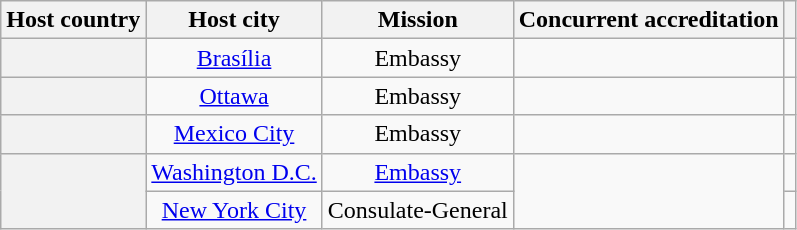<table class="wikitable plainrowheaders" style="text-align:center;">
<tr>
<th scope="col">Host country</th>
<th scope="col">Host city</th>
<th scope="col">Mission</th>
<th scope="col">Concurrent accreditation</th>
<th scope="col"></th>
</tr>
<tr>
<th scope="row"></th>
<td><a href='#'>Brasília</a></td>
<td>Embassy</td>
<td></td>
<td></td>
</tr>
<tr>
<th scope="row"></th>
<td><a href='#'>Ottawa</a></td>
<td>Embassy</td>
<td></td>
<td></td>
</tr>
<tr>
<th scope="row"></th>
<td><a href='#'>Mexico City</a></td>
<td>Embassy</td>
<td></td>
<td></td>
</tr>
<tr>
<th scope="row" rowspan="2"></th>
<td><a href='#'>Washington D.C.</a></td>
<td><a href='#'>Embassy</a></td>
<td rowspan="2"></td>
<td></td>
</tr>
<tr>
<td><a href='#'>New York City</a></td>
<td>Consulate-General</td>
<td></td>
</tr>
</table>
